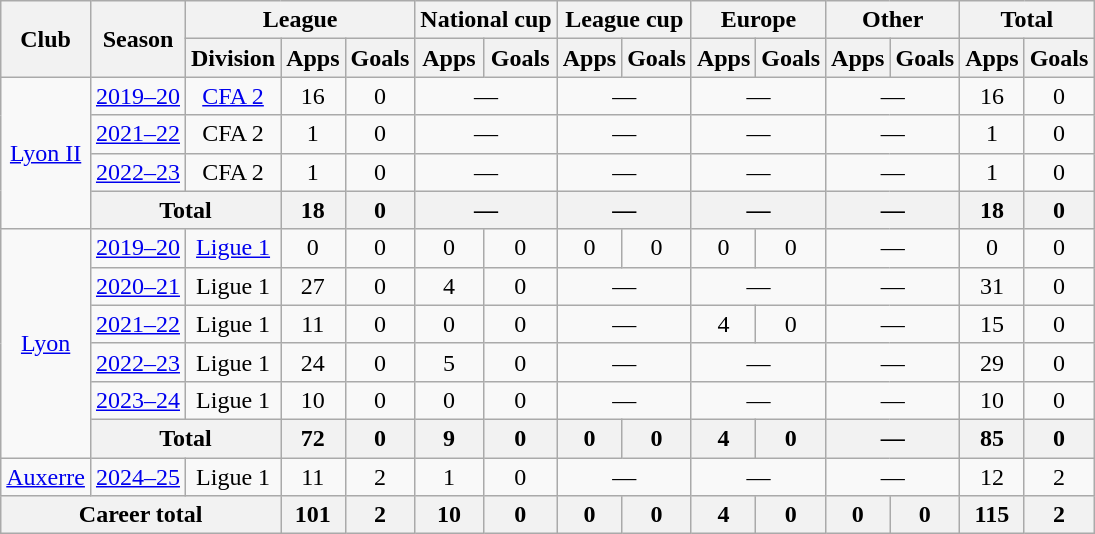<table class="wikitable" style="text-align:center">
<tr>
<th rowspan="2">Club</th>
<th rowspan="2">Season</th>
<th colspan="3">League</th>
<th colspan="2">National cup</th>
<th colspan="2">League cup</th>
<th colspan="2">Europe</th>
<th colspan="2">Other</th>
<th colspan="2">Total</th>
</tr>
<tr>
<th>Division</th>
<th>Apps</th>
<th>Goals</th>
<th>Apps</th>
<th>Goals</th>
<th>Apps</th>
<th>Goals</th>
<th>Apps</th>
<th>Goals</th>
<th>Apps</th>
<th>Goals</th>
<th>Apps</th>
<th>Goals</th>
</tr>
<tr>
<td rowspan="4"><a href='#'>Lyon II</a></td>
<td><a href='#'>2019–20</a></td>
<td><a href='#'>CFA 2</a></td>
<td>16</td>
<td>0</td>
<td colspan="2">—</td>
<td colspan="2">—</td>
<td colspan="2">—</td>
<td colspan="2">—</td>
<td>16</td>
<td>0</td>
</tr>
<tr>
<td><a href='#'>2021–22</a></td>
<td>CFA 2</td>
<td>1</td>
<td>0</td>
<td colspan="2">—</td>
<td colspan="2">—</td>
<td colspan="2">—</td>
<td colspan="2">—</td>
<td>1</td>
<td>0</td>
</tr>
<tr>
<td><a href='#'>2022–23</a></td>
<td>CFA 2</td>
<td>1</td>
<td>0</td>
<td colspan="2">—</td>
<td colspan="2">—</td>
<td colspan="2">—</td>
<td colspan="2">—</td>
<td>1</td>
<td>0</td>
</tr>
<tr>
<th colspan="2">Total</th>
<th>18</th>
<th>0</th>
<th colspan="2">—</th>
<th colspan="2">—</th>
<th colspan="2">—</th>
<th colspan="2">—</th>
<th>18</th>
<th>0</th>
</tr>
<tr>
<td rowspan="6"><a href='#'>Lyon</a></td>
<td><a href='#'>2019–20</a></td>
<td><a href='#'>Ligue 1</a></td>
<td>0</td>
<td>0</td>
<td>0</td>
<td>0</td>
<td>0</td>
<td>0</td>
<td>0</td>
<td>0</td>
<td colspan="2">—</td>
<td>0</td>
<td>0</td>
</tr>
<tr>
<td><a href='#'>2020–21</a></td>
<td>Ligue 1</td>
<td>27</td>
<td>0</td>
<td>4</td>
<td>0</td>
<td colspan="2">—</td>
<td colspan="2">—</td>
<td colspan="2">—</td>
<td>31</td>
<td>0</td>
</tr>
<tr>
<td><a href='#'>2021–22</a></td>
<td>Ligue 1</td>
<td>11</td>
<td>0</td>
<td>0</td>
<td>0</td>
<td colspan="2">—</td>
<td>4</td>
<td>0</td>
<td colspan="2">—</td>
<td>15</td>
<td>0</td>
</tr>
<tr>
<td><a href='#'>2022–23</a></td>
<td>Ligue 1</td>
<td>24</td>
<td>0</td>
<td>5</td>
<td>0</td>
<td colspan="2">—</td>
<td colspan="2">—</td>
<td colspan="2">—</td>
<td>29</td>
<td>0</td>
</tr>
<tr>
<td><a href='#'>2023–24</a></td>
<td>Ligue 1</td>
<td>10</td>
<td>0</td>
<td>0</td>
<td>0</td>
<td colspan="2">—</td>
<td colspan="2">—</td>
<td colspan="2">—</td>
<td>10</td>
<td>0</td>
</tr>
<tr>
<th colspan="2">Total</th>
<th>72</th>
<th>0</th>
<th>9</th>
<th>0</th>
<th>0</th>
<th>0</th>
<th>4</th>
<th>0</th>
<th colspan="2">—</th>
<th>85</th>
<th>0</th>
</tr>
<tr>
<td><a href='#'>Auxerre</a></td>
<td><a href='#'>2024–25</a></td>
<td>Ligue 1</td>
<td>11</td>
<td>2</td>
<td>1</td>
<td>0</td>
<td colspan="2">—</td>
<td colspan="2">—</td>
<td colspan="2">—</td>
<td>12</td>
<td>2</td>
</tr>
<tr>
<th colspan="3">Career total</th>
<th>101</th>
<th>2</th>
<th>10</th>
<th>0</th>
<th>0</th>
<th>0</th>
<th>4</th>
<th>0</th>
<th>0</th>
<th>0</th>
<th>115</th>
<th>2</th>
</tr>
</table>
